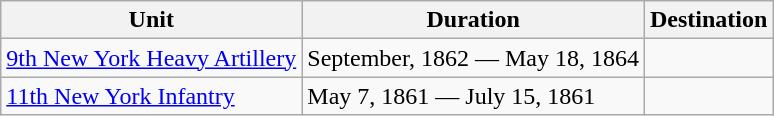<table class="wikitable">
<tr>
<th>Unit</th>
<th>Duration</th>
<th>Destination</th>
</tr>
<tr>
<td><a href='#'>9th New York Heavy Artillery</a></td>
<td>September, 1862 — May 18, 1864</td>
<td></td>
</tr>
<tr>
<td><a href='#'>11th New York Infantry</a></td>
<td>May 7, 1861 — July 15, 1861</td>
<td></td>
</tr>
</table>
